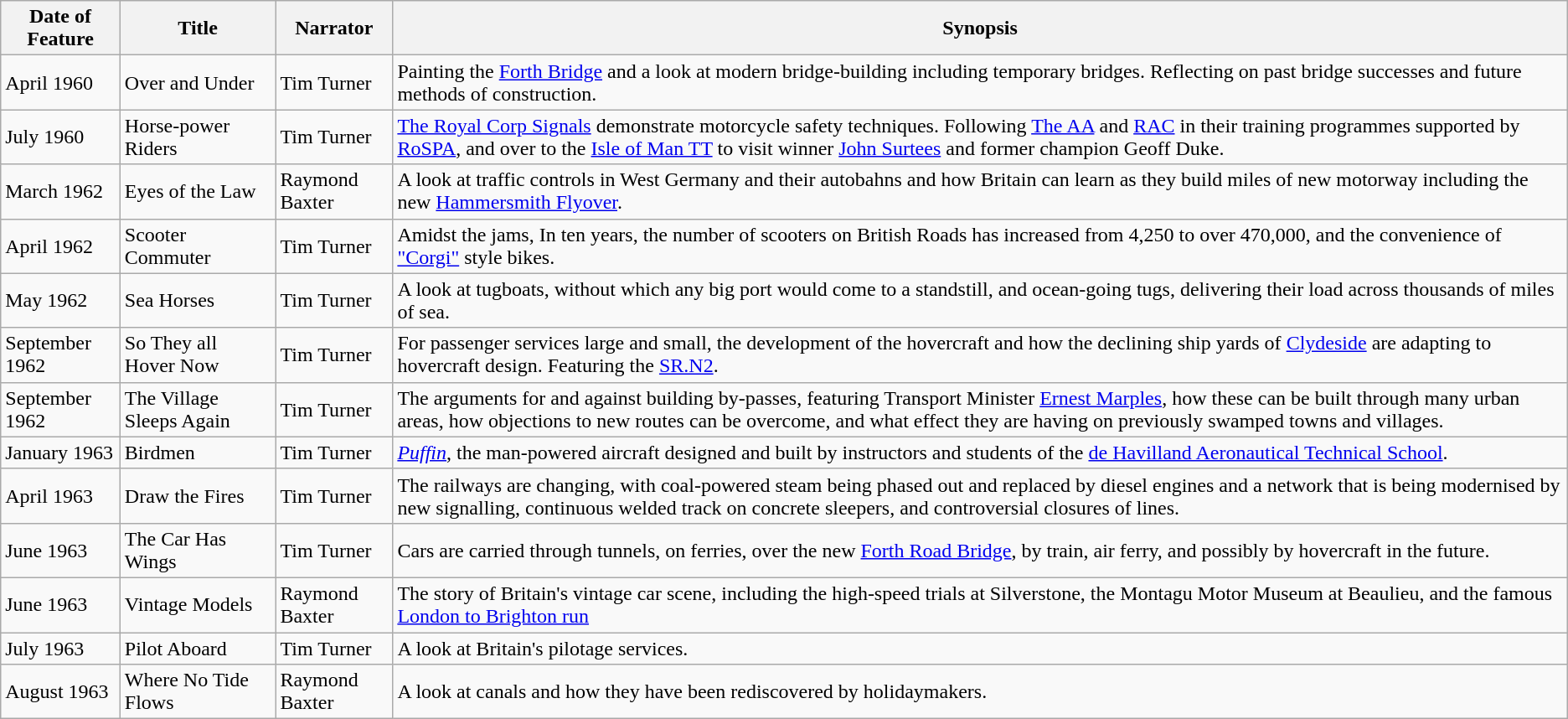<table class="wikitable">
<tr>
<th>Date of Feature</th>
<th>Title</th>
<th>Narrator</th>
<th>Synopsis</th>
</tr>
<tr>
<td>April 1960</td>
<td>Over and Under</td>
<td>Tim Turner</td>
<td>Painting the <a href='#'>Forth Bridge</a> and a look at modern bridge-building including temporary bridges.  Reflecting on past bridge successes and future methods of construction.</td>
</tr>
<tr>
<td>July 1960</td>
<td>Horse-power Riders</td>
<td>Tim Turner</td>
<td><a href='#'>The Royal Corp Signals</a> demonstrate motorcycle safety techniques. Following <a href='#'>The AA</a> and <a href='#'>RAC</a> in their training programmes supported by <a href='#'>RoSPA</a>, and over to the <a href='#'>Isle of Man TT</a> to visit winner <a href='#'>John Surtees</a> and former champion Geoff Duke.</td>
</tr>
<tr>
<td>March 1962</td>
<td>Eyes of the Law</td>
<td>Raymond Baxter</td>
<td>A look at traffic controls in West Germany and their autobahns and how Britain can learn as they build miles of new motorway including the new <a href='#'>Hammersmith Flyover</a>.</td>
</tr>
<tr>
<td>April 1962</td>
<td>Scooter Commuter</td>
<td>Tim Turner</td>
<td>Amidst the jams, In ten years, the number of scooters on British Roads has increased from 4,250 to over 470,000, and the convenience of <a href='#'>"Corgi"</a> style bikes.</td>
</tr>
<tr>
<td>May 1962</td>
<td>Sea Horses</td>
<td>Tim Turner</td>
<td>A look at tugboats, without which any big port would come to a standstill, and ocean-going tugs, delivering their load across thousands of miles of sea.</td>
</tr>
<tr>
<td>September 1962</td>
<td>So They all Hover Now</td>
<td>Tim Turner</td>
<td>For passenger services large and small, the development of the hovercraft and how the declining ship yards of <a href='#'>Clydeside</a> are adapting to hovercraft design. Featuring the <a href='#'>SR.N2</a>.</td>
</tr>
<tr>
<td>September 1962</td>
<td>The Village Sleeps Again</td>
<td>Tim Turner</td>
<td>The arguments for and against building by-passes, featuring Transport Minister <a href='#'>Ernest Marples</a>, how these can be built through many urban areas, how objections to new routes can be overcome, and what effect they are having on previously swamped towns and villages.</td>
</tr>
<tr>
<td>January 1963</td>
<td>Birdmen</td>
<td>Tim Turner</td>
<td><em><a href='#'>Puffin</a></em>, the man-powered aircraft designed and built by instructors and students of the <a href='#'>de Havilland Aeronautical Technical School</a>.</td>
</tr>
<tr>
<td>April 1963</td>
<td>Draw the Fires</td>
<td>Tim Turner</td>
<td>The railways are changing, with coal-powered steam being phased out and replaced by diesel engines and a network that is being modernised by new signalling, continuous welded track on concrete sleepers, and controversial closures of lines.</td>
</tr>
<tr>
<td>June 1963</td>
<td>The Car Has Wings</td>
<td>Tim Turner</td>
<td>Cars are carried through tunnels, on ferries, over the new <a href='#'>Forth Road Bridge</a>, by train, air ferry, and possibly by hovercraft in the future.</td>
</tr>
<tr>
<td>June 1963</td>
<td>Vintage Models</td>
<td>Raymond Baxter</td>
<td>The story of Britain's vintage car scene, including the high-speed trials at Silverstone, the Montagu Motor Museum at Beaulieu, and the famous <a href='#'>London to Brighton run</a></td>
</tr>
<tr>
<td>July 1963</td>
<td>Pilot Aboard</td>
<td>Tim Turner</td>
<td>A look at Britain's pilotage services.</td>
</tr>
<tr>
<td>August 1963</td>
<td>Where No Tide Flows</td>
<td>Raymond Baxter</td>
<td>A look at canals and how they have been rediscovered by holidaymakers.</td>
</tr>
</table>
